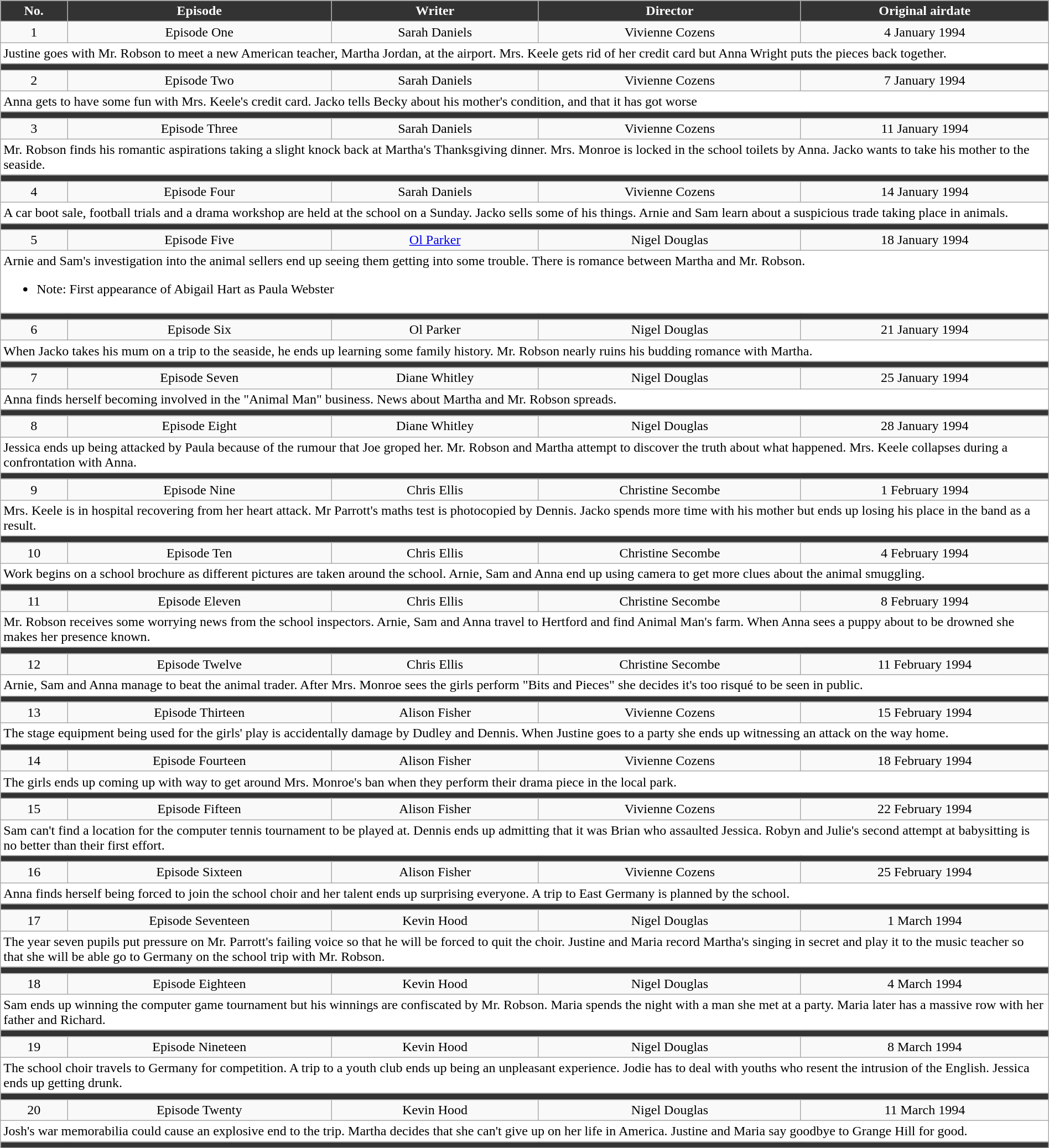<table class="wikitable" style="width:100%;">
<tr>
<th style="background-color: #333333; color:white">No.</th>
<th style="background: #333333; color:white">Episode</th>
<th style="background: #333333; color:white">Writer</th>
<th style="background: #333333; color:white">Director</th>
<th style="background: #333333; color:white">Original airdate</th>
</tr>
<tr>
<td align="center">1</td>
<td align="center">Episode One</td>
<td align="center">Sarah Daniels</td>
<td align="center">Vivienne Cozens</td>
<td align="center">4 January 1994</td>
</tr>
<tr>
<td style="background:white" colspan="5">Justine goes with Mr. Robson to meet a new American teacher, Martha Jordan, at the airport. Mrs. Keele gets rid of her credit card but Anna Wright puts the pieces back together.</td>
</tr>
<tr style="background:#333333; height:2px">
<td colspan="5"></td>
</tr>
<tr>
<td align="center">2</td>
<td align="center">Episode Two</td>
<td align="center">Sarah Daniels</td>
<td align="center">Vivienne Cozens</td>
<td align="center">7 January 1994</td>
</tr>
<tr>
<td style="background:white" colspan="5">Anna gets to have some fun with Mrs. Keele's credit card. Jacko tells Becky about his mother's condition, and that it has got worse</td>
</tr>
<tr style="background:#333333; height:2px">
<td colspan="5"></td>
</tr>
<tr>
<td align="center">3</td>
<td align="center">Episode Three</td>
<td align="center">Sarah Daniels</td>
<td align="center">Vivienne Cozens</td>
<td align="center">11 January 1994</td>
</tr>
<tr>
<td style="background:white" colspan="5">Mr. Robson finds his romantic aspirations taking a slight knock back at Martha's Thanksgiving dinner. Mrs. Monroe is locked in the school toilets by Anna. Jacko wants to take his mother to the seaside.</td>
</tr>
<tr style="background:#333333; height:2px">
<td colspan="5"></td>
</tr>
<tr>
<td align="center">4</td>
<td align="center">Episode Four</td>
<td align="center">Sarah Daniels</td>
<td align="center">Vivienne Cozens</td>
<td align="center">14 January 1994</td>
</tr>
<tr>
<td style="background:white" colspan="5">A car boot sale, football trials and a drama workshop are held at the school on a Sunday. Jacko sells some of his things. Arnie and Sam learn about a suspicious trade taking place in animals.</td>
</tr>
<tr style="background:#333333; height:2px">
<td colspan="5"></td>
</tr>
<tr>
<td align="center">5</td>
<td align="center">Episode Five</td>
<td align="center"><a href='#'>Ol Parker</a></td>
<td align="center">Nigel Douglas</td>
<td align="center">18 January 1994</td>
</tr>
<tr>
<td style="background:white" colspan="5">Arnie and Sam's investigation into the animal sellers end up seeing them getting into some trouble. There is romance between Martha and Mr. Robson.<br><ul><li>Note: First appearance of Abigail Hart as Paula Webster</li></ul></td>
</tr>
<tr style="background:#333333; height:2px">
<td colspan="5"></td>
</tr>
<tr>
<td align="center">6</td>
<td align="center">Episode Six</td>
<td align="center">Ol Parker</td>
<td align="center">Nigel Douglas</td>
<td align="center">21 January 1994</td>
</tr>
<tr>
<td style="background:white" colspan="5">When Jacko takes his mum on a trip to the seaside, he ends up learning some family history. Mr. Robson nearly ruins his budding romance with Martha.</td>
</tr>
<tr style="background:#333333; height:2px">
<td colspan="5"></td>
</tr>
<tr>
<td align="center">7</td>
<td align="center">Episode Seven</td>
<td align="center">Diane Whitley</td>
<td align="center">Nigel Douglas</td>
<td align="center">25 January 1994</td>
</tr>
<tr>
<td style="background:white" colspan="5">Anna finds herself becoming involved in the "Animal Man" business. News about Martha and Mr. Robson spreads.</td>
</tr>
<tr style="background:#333333; height:2px">
<td colspan="5"></td>
</tr>
<tr>
<td align="center">8</td>
<td align="center">Episode Eight</td>
<td align="center">Diane Whitley</td>
<td align="center">Nigel Douglas</td>
<td align="center">28 January 1994</td>
</tr>
<tr>
<td style="background:white" colspan="5">Jessica ends up being attacked by Paula because of the rumour that Joe groped her. Mr. Robson and Martha attempt to discover the truth about what happened. Mrs. Keele collapses during a confrontation with Anna.</td>
</tr>
<tr style="background:#333333; height:2px">
<td colspan="5"></td>
</tr>
<tr>
<td align="center">9</td>
<td align="center">Episode Nine</td>
<td align="center">Chris Ellis</td>
<td align="center">Christine Secombe</td>
<td align="center">1 February 1994</td>
</tr>
<tr>
<td style="background:white" colspan="5">Mrs. Keele is in hospital recovering from her heart attack. Mr Parrott's maths test is photocopied by Dennis. Jacko spends more time with his mother but ends up losing his place in the band as a result.</td>
</tr>
<tr style="background:#333333; height:2px">
<td colspan="5"></td>
</tr>
<tr>
<td align="center">10</td>
<td align="center">Episode Ten</td>
<td align="center">Chris Ellis</td>
<td align="center">Christine Secombe</td>
<td align="center">4 February 1994</td>
</tr>
<tr>
<td style="background:white" colspan="5">Work begins on a school brochure as different pictures are taken around the school. Arnie, Sam and Anna end up using camera to get more clues about the animal smuggling.</td>
</tr>
<tr style="background:#333333; height:2px">
<td colspan="5"></td>
</tr>
<tr>
<td align="center">11</td>
<td align="center">Episode Eleven</td>
<td align="center">Chris Ellis</td>
<td align="center">Christine Secombe</td>
<td align="center">8 February 1994</td>
</tr>
<tr>
<td style="background:white" colspan="5">Mr. Robson receives some worrying news from the school inspectors. Arnie, Sam and Anna travel to Hertford and find Animal Man's farm. When Anna sees a puppy about to be drowned she makes her presence known.</td>
</tr>
<tr style="background:#333333; height:2px">
<td colspan="5"></td>
</tr>
<tr>
<td align="center">12</td>
<td align="center">Episode Twelve</td>
<td align="center">Chris Ellis</td>
<td align="center">Christine Secombe</td>
<td align="center">11 February 1994</td>
</tr>
<tr>
<td style="background:white" colspan="5">Arnie, Sam and Anna manage to beat the animal trader. After Mrs. Monroe sees the girls perform "Bits and Pieces" she decides it's too risqué to be seen in public.</td>
</tr>
<tr style="background:#333333; height:2px">
<td colspan="5"></td>
</tr>
<tr>
<td align="center">13</td>
<td align="center">Episode Thirteen</td>
<td align="center">Alison Fisher</td>
<td align="center">Vivienne Cozens</td>
<td align="center">15 February 1994</td>
</tr>
<tr>
<td style="background:white" colspan="5">The stage equipment being used for the girls' play is accidentally damage by Dudley and Dennis. When Justine goes to a party she ends up witnessing an attack on the way home.</td>
</tr>
<tr style="background:#333333; height:2px">
<td colspan="5"></td>
</tr>
<tr>
<td align="center">14</td>
<td align="center">Episode Fourteen</td>
<td align="center">Alison Fisher</td>
<td align="center">Vivienne Cozens</td>
<td align="center">18 February 1994</td>
</tr>
<tr>
<td style="background:white" colspan="5">The girls ends up coming up with way to get around Mrs. Monroe's ban when they perform their drama piece in the local park.</td>
</tr>
<tr style="background:#333333; height:2px">
<td colspan="5"></td>
</tr>
<tr>
<td align="center">15</td>
<td align="center">Episode Fifteen</td>
<td align="center">Alison Fisher</td>
<td align="center">Vivienne Cozens</td>
<td align="center">22 February 1994</td>
</tr>
<tr>
<td style="background:white" colspan="5">Sam can't find a location for the computer tennis tournament to be played at. Dennis ends up admitting that it was Brian who assaulted Jessica. Robyn and Julie's second attempt at babysitting is no better than their first effort.</td>
</tr>
<tr style="background:#333333; height:2px">
<td colspan="5"></td>
</tr>
<tr>
<td align="center">16</td>
<td align="center">Episode Sixteen</td>
<td align="center">Alison Fisher</td>
<td align="center">Vivienne Cozens</td>
<td align="center">25 February 1994</td>
</tr>
<tr>
<td style="background:white" colspan="5">Anna finds herself being forced to join the school choir and her talent ends up surprising everyone. A trip to East Germany is planned by the school.</td>
</tr>
<tr style="background:#333333; height:2px">
<td colspan="5"></td>
</tr>
<tr>
<td align="center">17</td>
<td align="center">Episode Seventeen</td>
<td align="center">Kevin Hood</td>
<td align="center">Nigel Douglas</td>
<td align="center">1 March 1994</td>
</tr>
<tr>
<td style="background:white" colspan="5">The year seven pupils put pressure on Mr. Parrott's failing voice so that he will be forced to quit the choir. Justine and Maria record Martha's singing in secret and play it to the music teacher so that she will be able go to Germany on the school trip with Mr. Robson.</td>
</tr>
<tr style="background:#333333; height:2px">
<td colspan="5"></td>
</tr>
<tr>
<td align="center">18</td>
<td align="center">Episode Eighteen</td>
<td align="center">Kevin Hood</td>
<td align="center">Nigel Douglas</td>
<td align="center">4 March 1994</td>
</tr>
<tr>
<td style="background:white" colspan="5">Sam ends up winning the computer game tournament but his winnings are confiscated by Mr. Robson. Maria spends the night with a man she met at a party. Maria later has a massive row with her father and Richard.</td>
</tr>
<tr style="background:#333333; height:2px">
<td colspan="5"></td>
</tr>
<tr>
<td align="center">19</td>
<td align="center">Episode Nineteen</td>
<td align="center">Kevin Hood</td>
<td align="center">Nigel Douglas</td>
<td align="center">8 March 1994</td>
</tr>
<tr>
<td style="background:white" colspan="5">The school choir travels to Germany for competition. A trip to a youth club ends up being an unpleasant experience. Jodie has to deal with youths who resent the intrusion of the English. Jessica ends up getting drunk.</td>
</tr>
<tr style="background:#333333; height:2px">
<td colspan="5"></td>
</tr>
<tr>
<td align="center">20</td>
<td align="center">Episode Twenty</td>
<td align="center">Kevin Hood</td>
<td align="center">Nigel Douglas</td>
<td align="center">11 March 1994</td>
</tr>
<tr>
<td style="background:white" colspan="5">Josh's war memorabilia could cause an explosive end to the trip. Martha decides that she can't give up on her life in America. Justine and Maria say goodbye to Grange Hill for good.</td>
</tr>
<tr style="background:#333333; height:2px">
<td colspan="5"></td>
</tr>
<tr>
</tr>
</table>
